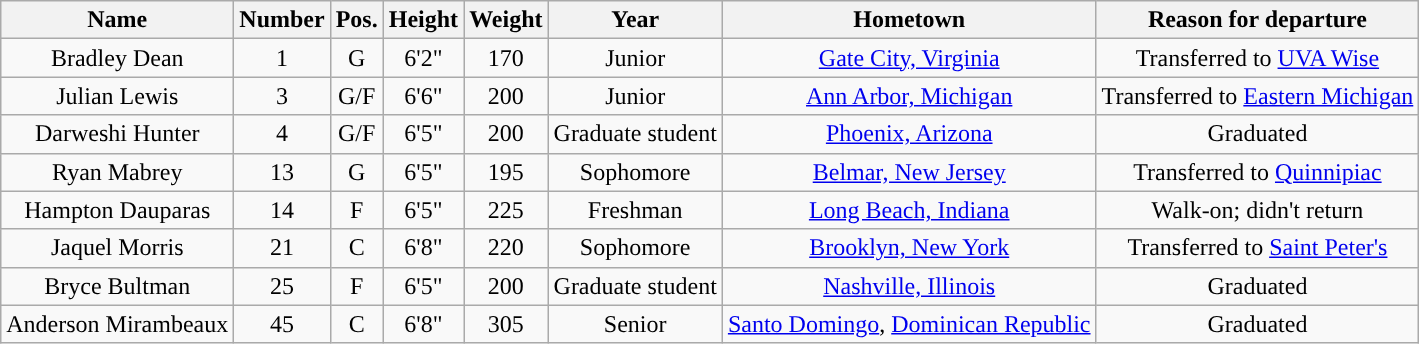<table class="wikitable sortable" style="text-align:center">
<tr align=center>
<th>Name</th>
<th>Number</th>
<th>Pos.</th>
<th>Height</th>
<th>Weight</th>
<th>Year</th>
<th>Hometown</th>
<th class="unsortable">Reason for departure</th>
</tr>
<tr>
<td>Bradley Dean</td>
<td>1</td>
<td>G</td>
<td>6'2"</td>
<td>170</td>
<td>Junior</td>
<td><a href='#'>Gate City, Virginia</a></td>
<td>Transferred to <a href='#'>UVA Wise</a></td>
</tr>
<tr>
<td>Julian Lewis</td>
<td>3</td>
<td>G/F</td>
<td>6'6"</td>
<td>200</td>
<td>Junior</td>
<td><a href='#'>Ann Arbor, Michigan</a></td>
<td>Transferred to <a href='#'>Eastern Michigan</a></td>
</tr>
<tr>
<td>Darweshi Hunter</td>
<td>4</td>
<td>G/F</td>
<td>6'5"</td>
<td>200</td>
<td>Graduate student</td>
<td><a href='#'>Phoenix, Arizona</a></td>
<td>Graduated</td>
</tr>
<tr>
<td>Ryan Mabrey</td>
<td>13</td>
<td>G</td>
<td>6'5"</td>
<td>195</td>
<td>Sophomore</td>
<td><a href='#'>Belmar, New Jersey</a></td>
<td>Transferred to <a href='#'>Quinnipiac</a></td>
</tr>
<tr>
<td>Hampton Dauparas</td>
<td>14</td>
<td>F</td>
<td>6'5"</td>
<td>225</td>
<td>Freshman</td>
<td><a href='#'>Long Beach, Indiana</a></td>
<td>Walk-on; didn't return</td>
</tr>
<tr>
<td>Jaquel Morris</td>
<td>21</td>
<td>C</td>
<td>6'8"</td>
<td>220</td>
<td>Sophomore</td>
<td><a href='#'>Brooklyn, New York</a></td>
<td>Transferred to <a href='#'>Saint Peter's</a></td>
</tr>
<tr>
<td>Bryce Bultman</td>
<td>25</td>
<td>F</td>
<td>6'5"</td>
<td>200</td>
<td>Graduate student</td>
<td><a href='#'>Nashville, Illinois</a></td>
<td>Graduated</td>
</tr>
<tr>
<td>Anderson Mirambeaux</td>
<td>45</td>
<td>C</td>
<td>6'8"</td>
<td>305</td>
<td>Senior</td>
<td><a href='#'>Santo Domingo</a>, <a href='#'>Dominican Republic</a></td>
<td>Graduated</td>
</tr>
</table>
